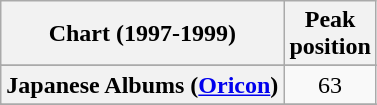<table class="wikitable sortable plainrowheaders" style="text-align:center">
<tr>
<th scope="col">Chart (1997-1999)</th>
<th scope="col">Peak<br>position</th>
</tr>
<tr>
</tr>
<tr>
</tr>
<tr>
<th scope="row">Japanese Albums (<a href='#'>Oricon</a>)</th>
<td align="center">63</td>
</tr>
<tr>
</tr>
<tr>
</tr>
<tr>
</tr>
<tr>
</tr>
</table>
